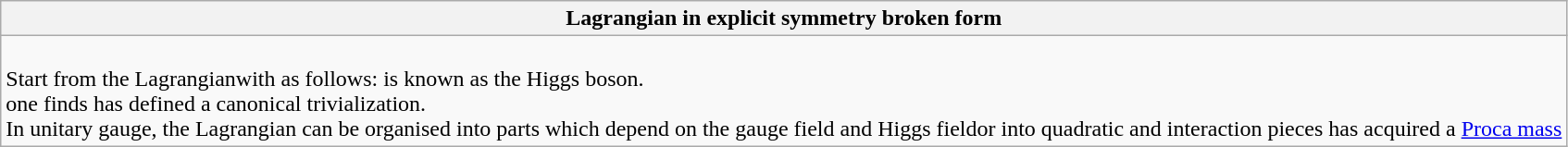<table class="wikitable collapsible collapsed">
<tr>
<th>Lagrangian in explicit symmetry broken form</th>
</tr>
<tr>
<td><br>Start from the Lagrangianwith as follows: is known as the Higgs boson.<br> one finds has defined a canonical trivialization.<br>In unitary gauge, the Lagrangian can be organised into parts which depend on the gauge field and Higgs fieldor into quadratic and interaction pieces has acquired a <a href='#'>Proca mass</a><br></td>
</tr>
</table>
